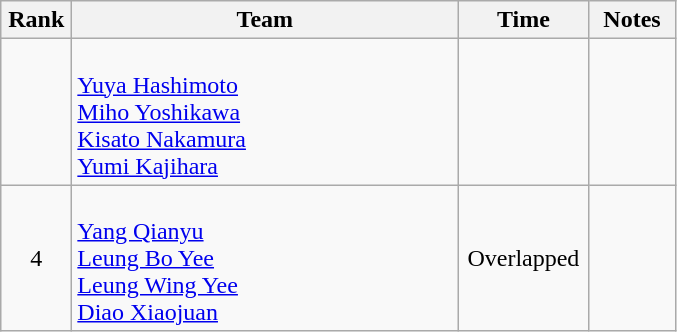<table class=wikitable style="text-align:center">
<tr>
<th width=40>Rank</th>
<th width=250>Team</th>
<th width=80>Time</th>
<th width=50>Notes</th>
</tr>
<tr>
<td></td>
<td align=left><br><a href='#'>Yuya Hashimoto</a><br><a href='#'>Miho Yoshikawa</a><br><a href='#'>Kisato Nakamura</a><br><a href='#'>Yumi Kajihara</a></td>
<td></td>
<td></td>
</tr>
<tr>
<td>4</td>
<td align=left><br><a href='#'>Yang Qianyu</a><br><a href='#'>Leung Bo Yee</a><br><a href='#'>Leung Wing Yee</a><br><a href='#'>Diao Xiaojuan</a></td>
<td>Overlapped</td>
<td></td>
</tr>
</table>
